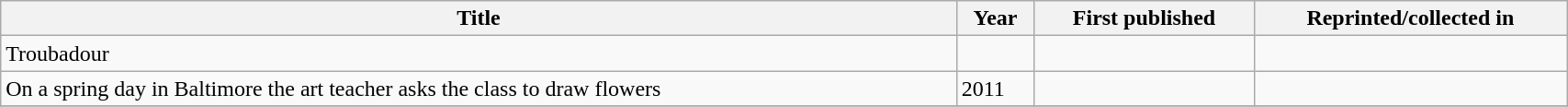<table class='wikitable sortable' width='90%'>
<tr>
<th>Title</th>
<th>Year</th>
<th>First published</th>
<th>Reprinted/collected in</th>
</tr>
<tr>
<td>Troubadour</td>
<td></td>
<td></td>
<td></td>
</tr>
<tr>
<td>On a spring day in Baltimore the art teacher asks the class to draw flowers</td>
<td>2011</td>
<td></td>
<td></td>
</tr>
<tr>
</tr>
</table>
